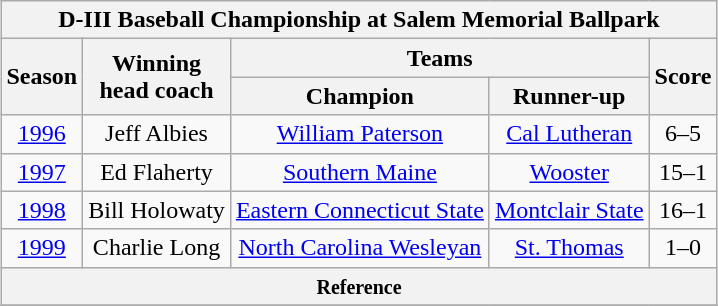<table class="wikitable" style="margin:1em auto; text-align:center;">
<tr>
<th colspan="5">D-III Baseball Championship at Salem Memorial Ballpark</th>
</tr>
<tr>
<th ! rowspan="2">Season</th>
<th rowspan="2">Winning<br>head coach</th>
<th colspan="2">Teams</th>
<th rowspan="2">Score</th>
</tr>
<tr>
<th>Champion</th>
<th>Runner-up</th>
</tr>
<tr>
<td><a href='#'>1996</a></td>
<td>Jeff Albies</td>
<td><a href='#'>William Paterson</a></td>
<td><a href='#'>Cal Lutheran</a></td>
<td>6–5</td>
</tr>
<tr>
<td><a href='#'>1997</a></td>
<td>Ed Flaherty</td>
<td><a href='#'>Southern Maine</a></td>
<td><a href='#'>Wooster</a></td>
<td>15–1</td>
</tr>
<tr>
<td><a href='#'>1998</a></td>
<td>Bill Holowaty</td>
<td><a href='#'>Eastern Connecticut State</a></td>
<td><a href='#'>Montclair State</a></td>
<td>16–1</td>
</tr>
<tr>
<td><a href='#'>1999</a></td>
<td>Charlie Long</td>
<td><a href='#'>North Carolina Wesleyan</a></td>
<td><a href='#'>St. Thomas</a></td>
<td>1–0</td>
</tr>
<tr>
<th colspan="5"><small>Reference</small></th>
</tr>
<tr>
</tr>
</table>
